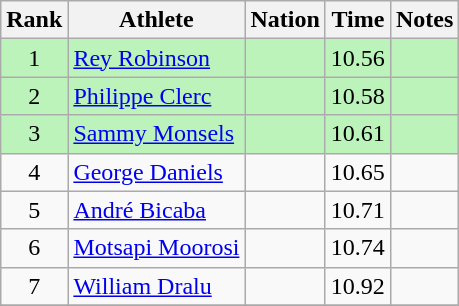<table class="wikitable sortable" style="text-align:center">
<tr>
<th>Rank</th>
<th>Athlete</th>
<th>Nation</th>
<th>Time</th>
<th>Notes</th>
</tr>
<tr bgcolor=bbf3bb>
<td>1</td>
<td align=left><a href='#'>Rey Robinson</a></td>
<td align=left></td>
<td>10.56</td>
<td></td>
</tr>
<tr bgcolor=bbf3bb>
<td>2</td>
<td align=left><a href='#'>Philippe Clerc</a></td>
<td align=left></td>
<td>10.58</td>
<td></td>
</tr>
<tr bgcolor=bbf3bb>
<td>3</td>
<td align=left><a href='#'>Sammy Monsels</a></td>
<td align=left></td>
<td>10.61</td>
<td></td>
</tr>
<tr>
<td>4</td>
<td align=left><a href='#'>George Daniels</a></td>
<td align=left></td>
<td>10.65</td>
<td></td>
</tr>
<tr>
<td>5</td>
<td align=left><a href='#'>André Bicaba</a></td>
<td align=left></td>
<td>10.71</td>
<td></td>
</tr>
<tr>
<td>6</td>
<td align=left><a href='#'>Motsapi Moorosi</a></td>
<td align=left></td>
<td>10.74</td>
<td></td>
</tr>
<tr>
<td>7</td>
<td align=left><a href='#'>William Dralu</a></td>
<td align=left></td>
<td>10.92</td>
<td></td>
</tr>
<tr>
</tr>
</table>
